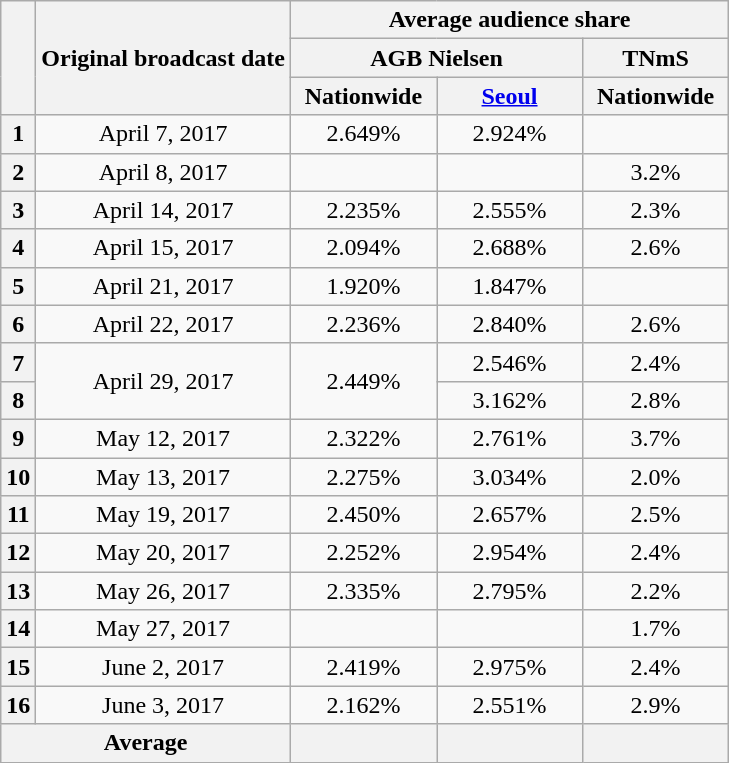<table class="wikitable plainrowheaders" style="text-align:center;" border="1">
<tr>
<th rowspan="3"></th>
<th rowspan="3">Original broadcast date</th>
<th colspan="3">Average audience share</th>
</tr>
<tr>
<th colspan="2">AGB Nielsen</th>
<th>TNmS</th>
</tr>
<tr>
<th width=90>Nationwide</th>
<th width=90><a href='#'>Seoul</a></th>
<th width=90>Nationwide</th>
</tr>
<tr>
<th>1</th>
<td>April 7, 2017</td>
<td>2.649%</td>
<td>2.924%</td>
<td></td>
</tr>
<tr>
<th>2</th>
<td>April 8, 2017</td>
<td></td>
<td></td>
<td>3.2%</td>
</tr>
<tr>
<th>3</th>
<td>April 14, 2017</td>
<td>2.235%</td>
<td>2.555%</td>
<td>2.3%</td>
</tr>
<tr>
<th>4</th>
<td>April 15, 2017</td>
<td>2.094%</td>
<td>2.688%</td>
<td>2.6%</td>
</tr>
<tr>
<th>5</th>
<td>April 21, 2017</td>
<td>1.920%</td>
<td>1.847%</td>
<td></td>
</tr>
<tr>
<th>6</th>
<td>April 22, 2017</td>
<td>2.236%</td>
<td>2.840%</td>
<td>2.6%</td>
</tr>
<tr>
<th>7</th>
<td rowspan=2>April 29, 2017</td>
<td rowspan=2>2.449%</td>
<td>2.546%</td>
<td>2.4%</td>
</tr>
<tr>
<th>8</th>
<td>3.162%</td>
<td>2.8%</td>
</tr>
<tr>
<th>9</th>
<td>May 12, 2017</td>
<td>2.322%</td>
<td>2.761%</td>
<td>3.7%</td>
</tr>
<tr>
<th>10</th>
<td>May 13, 2017</td>
<td>2.275%</td>
<td>3.034%</td>
<td>2.0%</td>
</tr>
<tr>
<th>11</th>
<td>May 19, 2017</td>
<td>2.450%</td>
<td>2.657%</td>
<td>2.5%</td>
</tr>
<tr>
<th>12</th>
<td>May 20, 2017</td>
<td>2.252%</td>
<td>2.954%</td>
<td>2.4%</td>
</tr>
<tr>
<th>13</th>
<td>May 26, 2017</td>
<td>2.335%</td>
<td>2.795%</td>
<td>2.2%</td>
</tr>
<tr>
<th>14</th>
<td>May 27, 2017</td>
<td></td>
<td></td>
<td>1.7%</td>
</tr>
<tr>
<th>15</th>
<td>June 2, 2017</td>
<td>2.419%</td>
<td>2.975%</td>
<td>2.4%</td>
</tr>
<tr>
<th>16</th>
<td>June 3, 2017</td>
<td>2.162%</td>
<td>2.551%</td>
<td>2.9%</td>
</tr>
<tr>
<th colspan="2">Average</th>
<th></th>
<th></th>
<th></th>
</tr>
</table>
